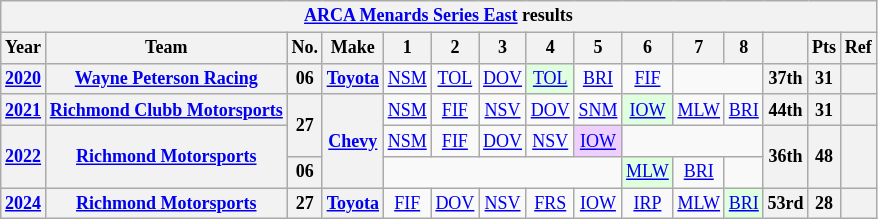<table class="wikitable" style="text-align:center; font-size:75%">
<tr>
<th colspan=16><a href='#'>ARCA Menards Series East</a> results</th>
</tr>
<tr>
<th>Year</th>
<th>Team</th>
<th>No.</th>
<th>Make</th>
<th>1</th>
<th>2</th>
<th>3</th>
<th>4</th>
<th>5</th>
<th>6</th>
<th>7</th>
<th>8</th>
<th></th>
<th>Pts</th>
<th>Ref</th>
</tr>
<tr>
<th><a href='#'>2020</a></th>
<th><a href='#'>Wayne Peterson Racing</a></th>
<th>06</th>
<th><a href='#'>Toyota</a></th>
<td><a href='#'>NSM</a></td>
<td><a href='#'>TOL</a></td>
<td><a href='#'>DOV</a></td>
<td style="background:#DFFFDF;"><a href='#'>TOL</a><br></td>
<td><a href='#'>BRI</a></td>
<td><a href='#'>FIF</a></td>
<td colspan=2></td>
<th>37th</th>
<th>31</th>
<th></th>
</tr>
<tr>
<th><a href='#'>2021</a></th>
<th><a href='#'>Richmond Clubb Motorsports</a></th>
<th rowspan=2>27</th>
<th rowspan=3><a href='#'>Chevy</a></th>
<td><a href='#'>NSM</a></td>
<td><a href='#'>FIF</a></td>
<td><a href='#'>NSV</a></td>
<td><a href='#'>DOV</a></td>
<td><a href='#'>SNM</a></td>
<td style="background:#DFFFDF;"><a href='#'>IOW</a><br></td>
<td><a href='#'>MLW</a></td>
<td><a href='#'>BRI</a></td>
<th>44th</th>
<th>31</th>
<th></th>
</tr>
<tr>
<th rowspan=2><a href='#'>2022</a></th>
<th rowspan=2><a href='#'>Richmond Motorsports</a></th>
<td><a href='#'>NSM</a></td>
<td><a href='#'>FIF</a></td>
<td><a href='#'>DOV</a></td>
<td><a href='#'>NSV</a></td>
<td style="background:#EFCFFF;"><a href='#'>IOW</a><br></td>
<td colspan=3></td>
<th rowspan=2>36th</th>
<th rowspan=2>48</th>
<th rowspan=2></th>
</tr>
<tr>
<th>06</th>
<td colspan=5></td>
<td style="background:#DFFFDF;"><a href='#'>MLW</a><br></td>
<td><a href='#'>BRI</a></td>
<td></td>
</tr>
<tr>
<th><a href='#'>2024</a></th>
<th><a href='#'>Richmond Motorsports</a></th>
<th>27</th>
<th><a href='#'>Toyota</a></th>
<td><a href='#'>FIF</a></td>
<td><a href='#'>DOV</a></td>
<td><a href='#'>NSV</a></td>
<td><a href='#'>FRS</a></td>
<td><a href='#'>IOW</a></td>
<td><a href='#'>IRP</a></td>
<td><a href='#'>MLW</a></td>
<td style="background:#DFFFDF;"><a href='#'>BRI</a><br></td>
<th>53rd</th>
<th>28</th>
<th></th>
</tr>
</table>
